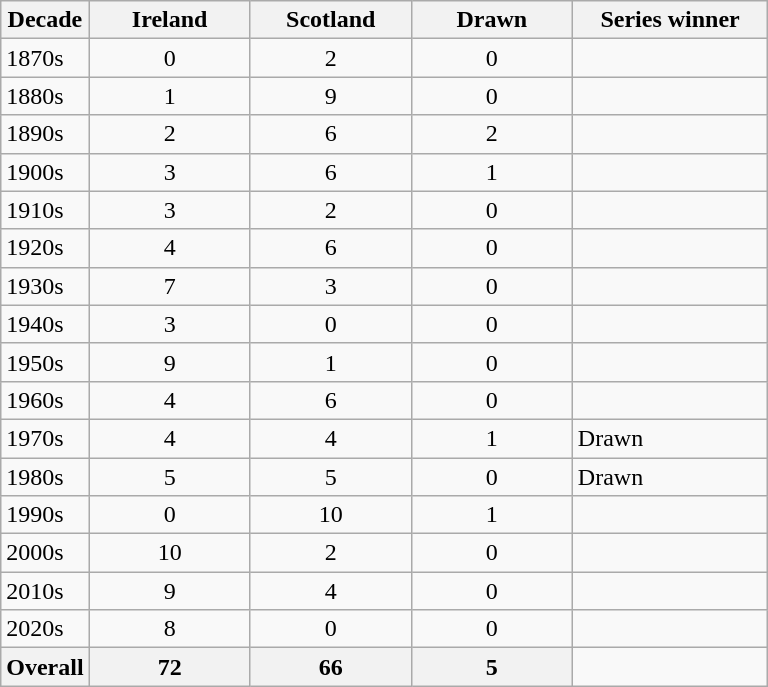<table class="wikitable">
<tr>
<th>Decade</th>
<th width="100">Ireland</th>
<th width="100">Scotland</th>
<th width="100">Drawn</th>
<th width="123">Series winner</th>
</tr>
<tr>
<td>1870s</td>
<td align=center>0</td>
<td align=center>2</td>
<td align=center>0</td>
<td></td>
</tr>
<tr>
<td>1880s</td>
<td align=center>1</td>
<td align=center>9</td>
<td align=center>0</td>
<td></td>
</tr>
<tr>
<td>1890s</td>
<td align=center>2</td>
<td align=center>6</td>
<td align=center>2</td>
<td></td>
</tr>
<tr>
<td>1900s</td>
<td align=center>3</td>
<td align=center>6</td>
<td align=center>1</td>
<td></td>
</tr>
<tr>
<td>1910s</td>
<td align=center>3</td>
<td align=center>2</td>
<td align=center>0</td>
<td></td>
</tr>
<tr>
<td>1920s</td>
<td align=center>4</td>
<td align=center>6</td>
<td align=center>0</td>
<td></td>
</tr>
<tr>
<td>1930s</td>
<td align=center>7</td>
<td align=center>3</td>
<td align=center>0</td>
<td></td>
</tr>
<tr>
<td>1940s</td>
<td align=center>3</td>
<td align=center>0</td>
<td align=center>0</td>
<td></td>
</tr>
<tr>
<td>1950s</td>
<td align=center>9</td>
<td align=center>1</td>
<td align=center>0</td>
<td></td>
</tr>
<tr>
<td>1960s</td>
<td align=center>4</td>
<td align=center>6</td>
<td align=center>0</td>
<td></td>
</tr>
<tr>
<td>1970s</td>
<td align=center>4</td>
<td align=center>4</td>
<td align=center>1</td>
<td>Drawn</td>
</tr>
<tr>
<td>1980s</td>
<td align=center>5</td>
<td align=center>5</td>
<td align=center>0</td>
<td>Drawn</td>
</tr>
<tr>
<td>1990s</td>
<td align=center>0</td>
<td align=center>10</td>
<td align=center>1</td>
<td></td>
</tr>
<tr>
<td>2000s</td>
<td align=center>10</td>
<td align=center>2</td>
<td align=center>0</td>
<td></td>
</tr>
<tr>
<td>2010s</td>
<td align=center>9</td>
<td align=center>4</td>
<td align=center>0</td>
<td></td>
</tr>
<tr>
<td>2020s</td>
<td align=center>8</td>
<td align=center>0</td>
<td align=center>0</td>
<td></td>
</tr>
<tr>
<th>Overall</th>
<th>72</th>
<th>66</th>
<th>5</th>
<td><strong></strong></td>
</tr>
</table>
